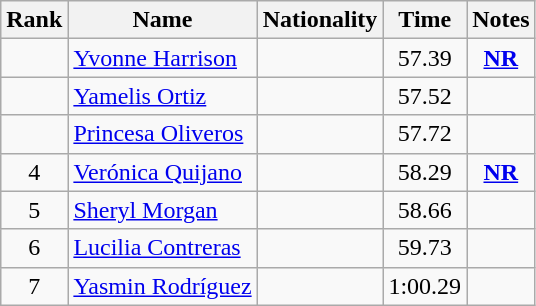<table class="wikitable sortable" style="text-align:center">
<tr>
<th>Rank</th>
<th>Name</th>
<th>Nationality</th>
<th>Time</th>
<th>Notes</th>
</tr>
<tr>
<td></td>
<td align=left><a href='#'>Yvonne Harrison</a></td>
<td align=left></td>
<td>57.39</td>
<td><strong><a href='#'>NR</a></strong></td>
</tr>
<tr>
<td></td>
<td align=left><a href='#'>Yamelis Ortiz</a></td>
<td align=left></td>
<td>57.52</td>
<td></td>
</tr>
<tr>
<td></td>
<td align=left><a href='#'>Princesa Oliveros</a></td>
<td align=left></td>
<td>57.72</td>
<td></td>
</tr>
<tr>
<td>4</td>
<td align=left><a href='#'>Verónica Quijano</a></td>
<td align=left></td>
<td>58.29</td>
<td><strong><a href='#'>NR</a></strong></td>
</tr>
<tr>
<td>5</td>
<td align=left><a href='#'>Sheryl Morgan</a></td>
<td align=left></td>
<td>58.66</td>
<td></td>
</tr>
<tr>
<td>6</td>
<td align=left><a href='#'>Lucilia Contreras</a></td>
<td align=left></td>
<td>59.73</td>
<td></td>
</tr>
<tr>
<td>7</td>
<td align=left><a href='#'>Yasmin Rodríguez</a></td>
<td align=left></td>
<td>1:00.29</td>
<td></td>
</tr>
</table>
